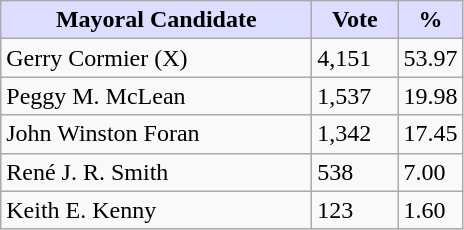<table class="wikitable">
<tr>
<th style="background:#ddf; width:200px;">Mayoral Candidate</th>
<th style="background:#ddf; width:50px;">Vote</th>
<th style="background:#ddf; width:30px;">%</th>
</tr>
<tr>
<td>Gerry Cormier (X)</td>
<td>4,151</td>
<td>53.97</td>
</tr>
<tr>
<td>Peggy M. McLean</td>
<td>1,537</td>
<td>19.98</td>
</tr>
<tr>
<td>John Winston Foran</td>
<td>1,342</td>
<td>17.45</td>
</tr>
<tr>
<td>René J. R. Smith</td>
<td>538</td>
<td>7.00</td>
</tr>
<tr>
<td>Keith E. Kenny</td>
<td>123</td>
<td>1.60</td>
</tr>
</table>
